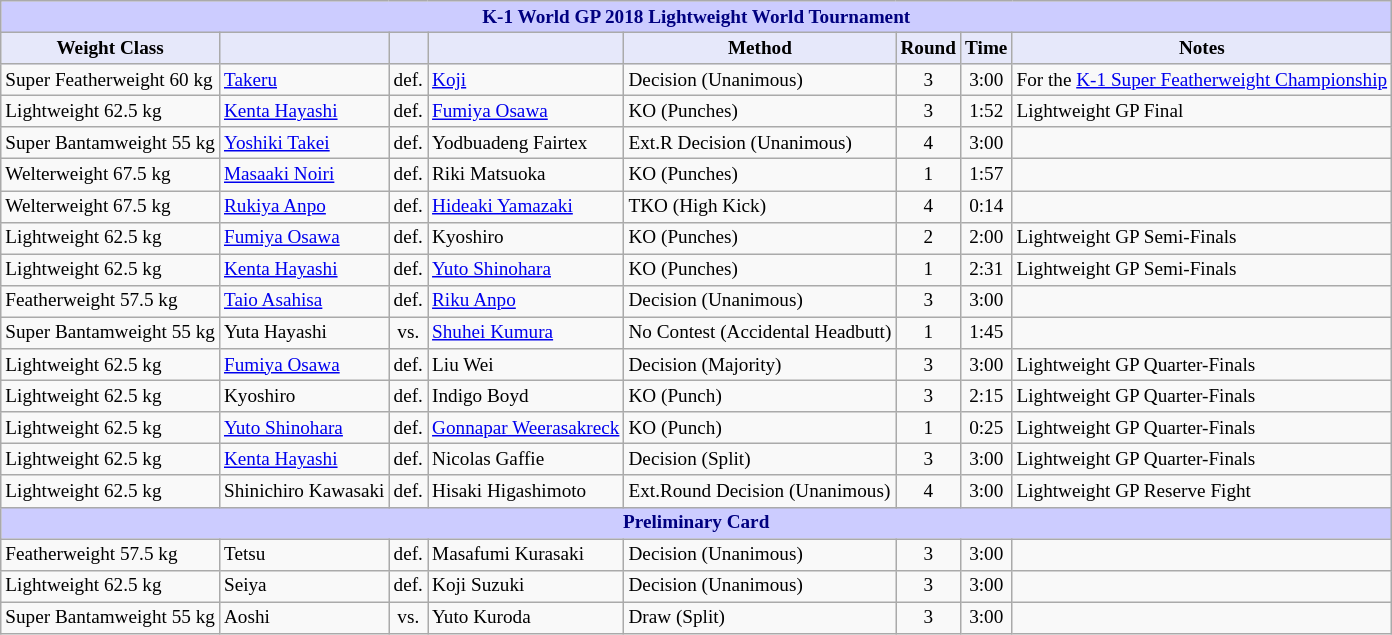<table class="wikitable" style="font-size: 80%;">
<tr>
<th colspan="8" style="background-color: #ccf; color: #000080; text-align: center;"><strong>K-1 World GP 2018 Lightweight World Tournament</strong></th>
</tr>
<tr>
<th colspan="1" style="background-color: #E6E8FA; color: #000000; text-align: center;">Weight Class</th>
<th colspan="1" style="background-color: #E6E8FA; color: #000000; text-align: center;"></th>
<th colspan="1" style="background-color: #E6E8FA; color: #000000; text-align: center;"></th>
<th colspan="1" style="background-color: #E6E8FA; color: #000000; text-align: center;"></th>
<th colspan="1" style="background-color: #E6E8FA; color: #000000; text-align: center;">Method</th>
<th colspan="1" style="background-color: #E6E8FA; color: #000000; text-align: center;">Round</th>
<th colspan="1" style="background-color: #E6E8FA; color: #000000; text-align: center;">Time</th>
<th colspan="1" style="background-color: #E6E8FA; color: #000000; text-align: center;">Notes</th>
</tr>
<tr>
<td>Super Featherweight 60 kg</td>
<td> <a href='#'>Takeru</a></td>
<td align=center>def.</td>
<td> <a href='#'>Koji</a></td>
<td>Decision (Unanimous)</td>
<td align=center>3</td>
<td align=center>3:00</td>
<td>For the <a href='#'>K-1 Super Featherweight Championship</a></td>
</tr>
<tr>
<td>Lightweight 62.5 kg</td>
<td> <a href='#'>Kenta Hayashi</a></td>
<td align=center>def.</td>
<td> <a href='#'>Fumiya Osawa</a></td>
<td>KO (Punches)</td>
<td align=center>3</td>
<td align=center>1:52</td>
<td>Lightweight GP Final</td>
</tr>
<tr>
<td>Super Bantamweight 55 kg</td>
<td> <a href='#'>Yoshiki Takei</a></td>
<td align=center>def.</td>
<td> Yodbuadeng Fairtex</td>
<td>Ext.R Decision (Unanimous)</td>
<td align=center>4</td>
<td align=center>3:00</td>
<td></td>
</tr>
<tr>
<td>Welterweight 67.5 kg</td>
<td> <a href='#'>Masaaki Noiri</a></td>
<td align=center>def.</td>
<td> Riki Matsuoka</td>
<td>KO (Punches)</td>
<td align=center>1</td>
<td align=center>1:57</td>
<td></td>
</tr>
<tr>
<td>Welterweight 67.5 kg</td>
<td> <a href='#'>Rukiya Anpo</a></td>
<td align=center>def.</td>
<td> <a href='#'>Hideaki Yamazaki</a></td>
<td>TKO (High Kick)</td>
<td align=center>4</td>
<td align=center>0:14</td>
<td></td>
</tr>
<tr>
<td>Lightweight 62.5 kg</td>
<td> <a href='#'>Fumiya Osawa</a></td>
<td align=center>def.</td>
<td> Kyoshiro</td>
<td>KO (Punches)</td>
<td align=center>2</td>
<td align=center>2:00</td>
<td>Lightweight GP Semi-Finals</td>
</tr>
<tr>
<td>Lightweight 62.5 kg</td>
<td> <a href='#'>Kenta Hayashi</a></td>
<td align=center>def.</td>
<td> <a href='#'>Yuto Shinohara</a></td>
<td>KO (Punches)</td>
<td align=center>1</td>
<td align=center>2:31</td>
<td>Lightweight GP Semi-Finals</td>
</tr>
<tr>
<td>Featherweight 57.5 kg</td>
<td> <a href='#'>Taio Asahisa</a></td>
<td align=center>def.</td>
<td> <a href='#'>Riku Anpo</a></td>
<td>Decision (Unanimous)</td>
<td align=center>3</td>
<td align=center>3:00</td>
<td></td>
</tr>
<tr>
<td>Super Bantamweight 55 kg</td>
<td> Yuta Hayashi</td>
<td align=center>vs.</td>
<td> <a href='#'>Shuhei Kumura</a></td>
<td>No Contest (Accidental Headbutt)</td>
<td align=center>1</td>
<td align=center>1:45</td>
<td></td>
</tr>
<tr>
<td>Lightweight 62.5 kg</td>
<td> <a href='#'>Fumiya Osawa</a></td>
<td align=center>def.</td>
<td> Liu Wei</td>
<td>Decision (Majority)</td>
<td align=center>3</td>
<td align=center>3:00</td>
<td>Lightweight GP Quarter-Finals</td>
</tr>
<tr>
<td>Lightweight 62.5 kg</td>
<td> Kyoshiro</td>
<td align=center>def.</td>
<td> Indigo Boyd</td>
<td>KO (Punch)</td>
<td align=center>3</td>
<td align=center>2:15</td>
<td>Lightweight GP Quarter-Finals</td>
</tr>
<tr>
<td>Lightweight 62.5 kg</td>
<td> <a href='#'>Yuto Shinohara</a></td>
<td align=center>def.</td>
<td> <a href='#'>Gonnapar Weerasakreck</a></td>
<td>KO (Punch)</td>
<td align=center>1</td>
<td align=center>0:25</td>
<td>Lightweight GP Quarter-Finals</td>
</tr>
<tr>
<td>Lightweight 62.5 kg</td>
<td> <a href='#'>Kenta Hayashi</a></td>
<td align=center>def.</td>
<td> Nicolas Gaffie</td>
<td>Decision (Split)</td>
<td align=center>3</td>
<td align=center>3:00</td>
<td>Lightweight GP Quarter-Finals</td>
</tr>
<tr>
<td>Lightweight 62.5 kg</td>
<td> Shinichiro Kawasaki</td>
<td align=center>def.</td>
<td> Hisaki Higashimoto</td>
<td>Ext.Round Decision (Unanimous)</td>
<td align=center>4</td>
<td align=center>3:00</td>
<td>Lightweight GP Reserve Fight</td>
</tr>
<tr>
<th colspan="8" style="background-color: #ccf; color: #000080; text-align: center;"><strong>Preliminary Card</strong></th>
</tr>
<tr>
<td>Featherweight 57.5 kg</td>
<td> Tetsu</td>
<td align=center>def.</td>
<td> Masafumi Kurasaki</td>
<td>Decision (Unanimous)</td>
<td align=center>3</td>
<td align=center>3:00</td>
<td></td>
</tr>
<tr>
<td>Lightweight 62.5 kg</td>
<td> Seiya</td>
<td align=center>def.</td>
<td> Koji Suzuki</td>
<td>Decision (Unanimous)</td>
<td align=center>3</td>
<td align=center>3:00</td>
<td></td>
</tr>
<tr>
<td>Super Bantamweight 55 kg</td>
<td> Aoshi</td>
<td align=center>vs.</td>
<td> Yuto Kuroda</td>
<td>Draw (Split)</td>
<td align=center>3</td>
<td align=center>3:00</td>
<td></td>
</tr>
</table>
